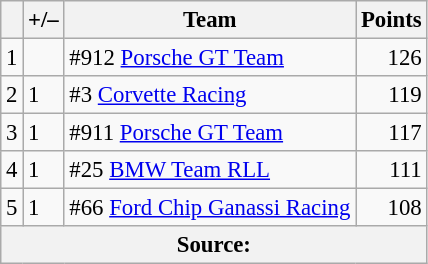<table class="wikitable" style="font-size: 95%;">
<tr>
<th scope="col"></th>
<th scope="col">+/–</th>
<th scope="col">Team</th>
<th scope="col">Points</th>
</tr>
<tr>
<td align=center>1</td>
<td align="left"></td>
<td> #912 <a href='#'>Porsche GT Team</a></td>
<td align=right>126</td>
</tr>
<tr>
<td align=center>2</td>
<td align="left"> 1</td>
<td> #3 <a href='#'>Corvette Racing</a></td>
<td align=right>119</td>
</tr>
<tr>
<td align=center>3</td>
<td align="left"> 1</td>
<td> #911 <a href='#'>Porsche GT Team</a></td>
<td align=right>117</td>
</tr>
<tr>
<td align=center>4</td>
<td align="left"> 1</td>
<td> #25 <a href='#'>BMW Team RLL</a></td>
<td align=right>111</td>
</tr>
<tr>
<td align=center>5</td>
<td align="left"> 1</td>
<td> #66 <a href='#'>Ford Chip Ganassi Racing</a></td>
<td align=right>108</td>
</tr>
<tr>
<th colspan=5>Source:</th>
</tr>
</table>
